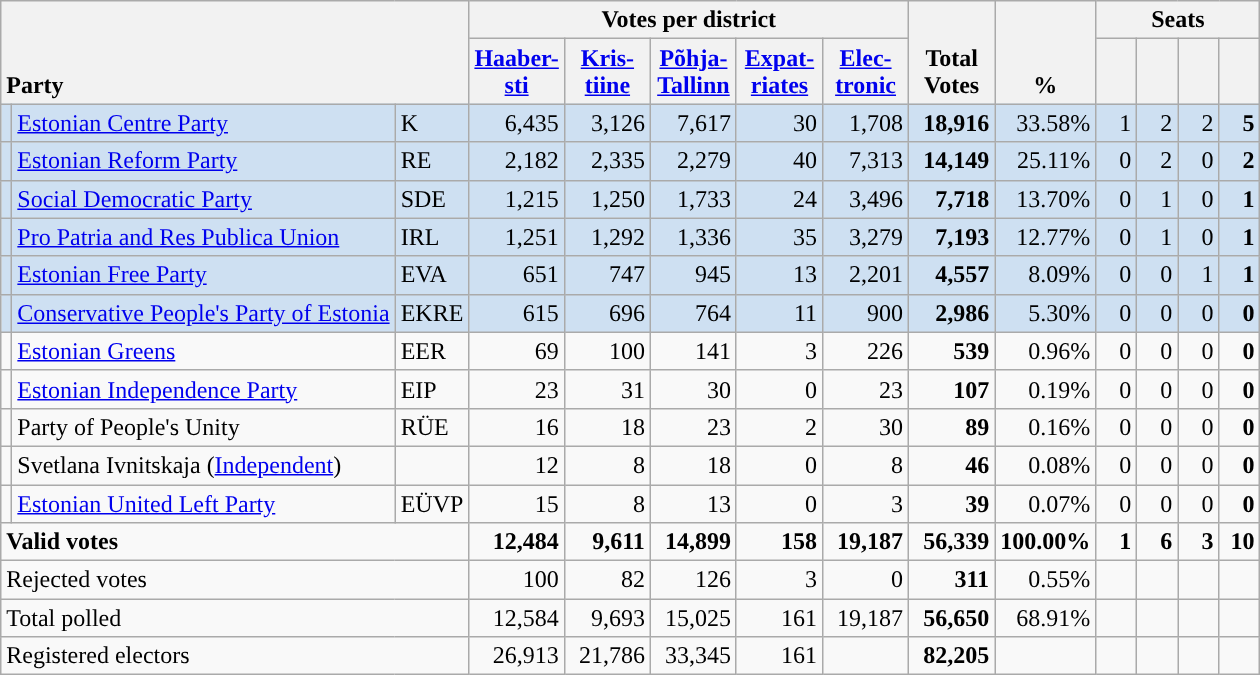<table class="wikitable" border="1" style="text-align:right;">
<tr>
<th style="text-align:left;" valign=bottom rowspan=2 colspan=3>Party</th>
<th colspan=5>Votes per district</th>
<th align=center valign=bottom rowspan=2 width="50">Total Votes</th>
<th align=center valign=bottom rowspan=2 width="50">%</th>
<th colspan=4>Seats</th>
</tr>
<tr>
<th align=center valign=bottom width="50"><a href='#'>Haaber- sti</a></th>
<th align=center valign=bottom width="50"><a href='#'>Kris- tiine</a></th>
<th align=center valign=bottom width="50"><a href='#'>Põhja- Tallinn</a></th>
<th align=center valign=bottom width="50"><a href='#'>Expat- riates</a></th>
<th align=center valign=bottom width="50"><a href='#'>Elec- tronic</a></th>
<th align=center valign=bottom width="20"><small></small></th>
<th align=center valign=bottom width="20"><small></small></th>
<th align=center valign=bottom width="20"><small></small></th>
<th align=center valign=bottom width="20"><small></small></th>
</tr>
<tr style="background:#CEE0F2;">
<td style="background:"></td>
<td align=left><a href='#'>Estonian Centre Party</a></td>
<td align=left>K</td>
<td>6,435</td>
<td>3,126</td>
<td>7,617</td>
<td>30</td>
<td>1,708</td>
<td><strong>18,916</strong></td>
<td>33.58%</td>
<td>1</td>
<td>2</td>
<td>2</td>
<td><strong>5</strong></td>
</tr>
<tr style="background:#CEE0F2;">
<td style="background:"></td>
<td align=left><a href='#'>Estonian Reform Party</a></td>
<td align=left>RE</td>
<td>2,182</td>
<td>2,335</td>
<td>2,279</td>
<td>40</td>
<td>7,313</td>
<td><strong>14,149</strong></td>
<td>25.11%</td>
<td>0</td>
<td>2</td>
<td>0</td>
<td><strong>2</strong></td>
</tr>
<tr style="background:#CEE0F2;">
<td style="background:"></td>
<td align=left><a href='#'>Social Democratic Party</a></td>
<td align=left>SDE</td>
<td>1,215</td>
<td>1,250</td>
<td>1,733</td>
<td>24</td>
<td>3,496</td>
<td><strong>7,718</strong></td>
<td>13.70%</td>
<td>0</td>
<td>1</td>
<td>0</td>
<td><strong>1</strong></td>
</tr>
<tr style="background:#CEE0F2;">
<td style="background:"></td>
<td align=left><a href='#'>Pro Patria and Res Publica Union</a></td>
<td align=left>IRL</td>
<td>1,251</td>
<td>1,292</td>
<td>1,336</td>
<td>35</td>
<td>3,279</td>
<td><strong>7,193</strong></td>
<td>12.77%</td>
<td>0</td>
<td>1</td>
<td>0</td>
<td><strong>1</strong></td>
</tr>
<tr style="background:#CEE0F2;">
<td style="background:"></td>
<td align=left><a href='#'>Estonian Free Party</a></td>
<td align=left>EVA</td>
<td>651</td>
<td>747</td>
<td>945</td>
<td>13</td>
<td>2,201</td>
<td><strong>4,557</strong></td>
<td>8.09%</td>
<td>0</td>
<td>0</td>
<td>1</td>
<td><strong>1</strong></td>
</tr>
<tr style="background:#CEE0F2;">
<td style="background:"></td>
<td align=left><a href='#'>Conservative People's Party of Estonia</a></td>
<td align=left>EKRE</td>
<td>615</td>
<td>696</td>
<td>764</td>
<td>11</td>
<td>900</td>
<td><strong>2,986</strong></td>
<td>5.30%</td>
<td>0</td>
<td>0</td>
<td>0</td>
<td><strong>0</strong></td>
</tr>
<tr>
<td style="background:"></td>
<td align=left><a href='#'>Estonian Greens</a></td>
<td align=left>EER</td>
<td>69</td>
<td>100</td>
<td>141</td>
<td>3</td>
<td>226</td>
<td><strong>539</strong></td>
<td>0.96%</td>
<td>0</td>
<td>0</td>
<td>0</td>
<td><strong>0</strong></td>
</tr>
<tr>
<td style="background:"></td>
<td align=left><a href='#'>Estonian Independence Party</a></td>
<td align=left>EIP</td>
<td>23</td>
<td>31</td>
<td>30</td>
<td>0</td>
<td>23</td>
<td><strong>107</strong></td>
<td>0.19%</td>
<td>0</td>
<td>0</td>
<td>0</td>
<td><strong>0</strong></td>
</tr>
<tr>
<td></td>
<td align=left>Party of People's Unity</td>
<td align=left>RÜE</td>
<td>16</td>
<td>18</td>
<td>23</td>
<td>2</td>
<td>30</td>
<td><strong>89</strong></td>
<td>0.16%</td>
<td>0</td>
<td>0</td>
<td>0</td>
<td><strong>0</strong></td>
</tr>
<tr>
<td style="background:"></td>
<td align=left>Svetlana Ivnitskaja (<a href='#'>Independent</a>)</td>
<td></td>
<td>12</td>
<td>8</td>
<td>18</td>
<td>0</td>
<td>8</td>
<td><strong>46</strong></td>
<td>0.08%</td>
<td>0</td>
<td>0</td>
<td>0</td>
<td><strong>0</strong></td>
</tr>
<tr>
<td style="background:"></td>
<td align=left><a href='#'>Estonian United Left Party</a></td>
<td align=left>EÜVP</td>
<td>15</td>
<td>8</td>
<td>13</td>
<td>0</td>
<td>3</td>
<td><strong>39</strong></td>
<td>0.07%</td>
<td>0</td>
<td>0</td>
<td>0</td>
<td><strong>0</strong></td>
</tr>
<tr style="font-weight:bold">
<td align=left colspan=3>Valid votes</td>
<td>12,484</td>
<td>9,611</td>
<td>14,899</td>
<td>158</td>
<td>19,187</td>
<td>56,339</td>
<td>100.00%</td>
<td>1</td>
<td>6</td>
<td>3</td>
<td>10</td>
</tr>
<tr>
<td align=left colspan=3>Rejected votes</td>
<td>100</td>
<td>82</td>
<td>126</td>
<td>3</td>
<td>0</td>
<td><strong>311</strong></td>
<td>0.55%</td>
<td></td>
<td></td>
<td></td>
<td></td>
</tr>
<tr>
<td align=left colspan=3>Total polled</td>
<td>12,584</td>
<td>9,693</td>
<td>15,025</td>
<td>161</td>
<td>19,187</td>
<td><strong>56,650</strong></td>
<td>68.91%</td>
<td></td>
<td></td>
<td></td>
<td></td>
</tr>
<tr>
<td align=left colspan=3>Registered electors</td>
<td>26,913</td>
<td>21,786</td>
<td>33,345</td>
<td>161</td>
<td></td>
<td><strong>82,205</strong></td>
<td></td>
<td></td>
<td></td>
<td></td>
<td></td>
</tr>
</table>
